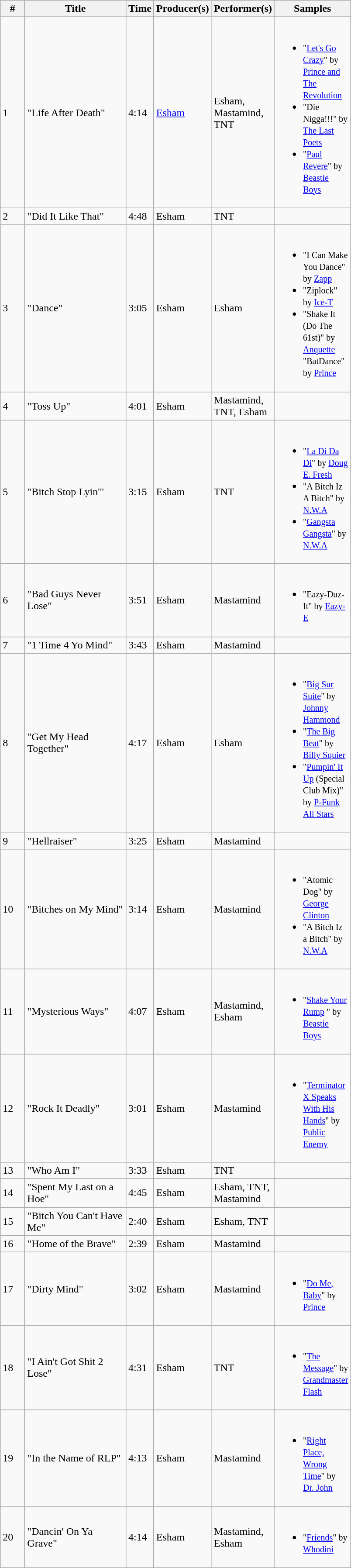<table class="wikitable">
<tr>
<th align="center" width="30">#</th>
<th align="center" width="147">Title</th>
<th align="center" width="10">Time</th>
<th align="center" width="10">Producer(s)</th>
<th align="center" width="10">Performer(s)</th>
<th align="center" width="10">Samples</th>
</tr>
<tr>
<td>1</td>
<td>"Life After Death"</td>
<td>4:14</td>
<td><a href='#'>Esham</a></td>
<td>Esham, Mastamind, TNT</td>
<td><br><ul><li><small>"<a href='#'>Let's Go Crazy</a>" by <a href='#'>Prince and The Revolution</a></small></li><li><small>"Die Nigga!!!" by <a href='#'>The Last Poets</a></small></li><li><small>"<a href='#'>Paul Revere</a>" by <a href='#'>Beastie Boys</a></small></li></ul></td>
</tr>
<tr>
<td>2</td>
<td>"Did It Like That"</td>
<td>4:48</td>
<td>Esham</td>
<td>TNT</td>
<td></td>
</tr>
<tr>
<td>3</td>
<td>"Dance"</td>
<td>3:05</td>
<td>Esham</td>
<td>Esham</td>
<td><br><ul><li><small>"I Can Make You Dance" by <a href='#'>Zapp</a></small></li><li><small>"Ziplock" by <a href='#'>Ice-T</a></small></li><li><small>"Shake It (Do The 61st)" by <a href='#'>Anquette</a> "BatDance" by <a href='#'>Prince</a></small></li></ul></td>
</tr>
<tr>
<td>4</td>
<td>"Toss Up"</td>
<td>4:01</td>
<td>Esham</td>
<td>Mastamind, TNT, Esham</td>
<td></td>
</tr>
<tr>
<td>5</td>
<td>"Bitch Stop Lyin'"</td>
<td>3:15</td>
<td>Esham</td>
<td>TNT</td>
<td><br><ul><li><small>"<a href='#'>La Di Da Di</a>" by <a href='#'>Doug E. Fresh</a></small></li><li><small>"A Bitch Iz A Bitch" by <a href='#'>N.W.A</a></small></li><li><small>"<a href='#'>Gangsta Gangsta</a>" by <a href='#'>N.W.A</a></small></li></ul></td>
</tr>
<tr>
<td>6</td>
<td>"Bad Guys Never Lose"</td>
<td>3:51</td>
<td>Esham</td>
<td>Mastamind</td>
<td><br><ul><li><small>"Eazy-Duz-It" by <a href='#'>Eazy-E</a></small></li></ul></td>
</tr>
<tr>
<td>7</td>
<td>"1 Time 4 Yo Mind"</td>
<td>3:43</td>
<td>Esham</td>
<td>Mastamind</td>
<td></td>
</tr>
<tr>
<td>8</td>
<td>"Get My Head Together"</td>
<td>4:17</td>
<td>Esham</td>
<td>Esham</td>
<td><br><ul><li><small>"<a href='#'>Big Sur Suite</a>" by <a href='#'>Johnny Hammond</a></small></li><li><small>"<a href='#'>The Big Beat</a>" by <a href='#'>Billy Squier</a></small></li><li><small>"<a href='#'>Pumpin' It Up</a> (Special Club Mix)" by <a href='#'>P-Funk All Stars</a></small></li></ul></td>
</tr>
<tr>
<td>9</td>
<td>"Hellraiser"</td>
<td>3:25</td>
<td>Esham</td>
<td>Mastamind</td>
<td></td>
</tr>
<tr>
<td>10</td>
<td>"Bitches on My Mind"</td>
<td>3:14</td>
<td>Esham</td>
<td>Mastamind</td>
<td><br><ul><li><small>"Atomic Dog" by <a href='#'>George Clinton</a></small></li><li><small>"A Bitch Iz a Bitch" by <a href='#'>N.W.A</a></small></li></ul></td>
</tr>
<tr>
<td>11</td>
<td>"Mysterious Ways"</td>
<td>4:07</td>
<td>Esham</td>
<td>Mastamind, Esham</td>
<td><br><ul><li><small>"<a href='#'>Shake Your Rump</a> " by <a href='#'>Beastie Boys</a></small></li></ul></td>
</tr>
<tr>
<td>12</td>
<td>"Rock It Deadly"</td>
<td>3:01</td>
<td>Esham</td>
<td>Mastamind</td>
<td><br><ul><li><small>"<a href='#'>Terminator X Speaks With His Hands</a>" by <a href='#'>Public Enemy</a></small></li></ul></td>
</tr>
<tr>
<td>13</td>
<td>"Who Am I"</td>
<td>3:33</td>
<td>Esham</td>
<td>TNT</td>
<td></td>
</tr>
<tr>
<td>14</td>
<td>"Spent My Last on a Hoe"</td>
<td>4:45</td>
<td>Esham</td>
<td>Esham, TNT, Mastamind</td>
<td></td>
</tr>
<tr>
<td>15</td>
<td>"Bitch You Can't Have Me"</td>
<td>2:40</td>
<td>Esham</td>
<td>Esham, TNT</td>
<td></td>
</tr>
<tr>
<td>16</td>
<td>"Home of the Brave"</td>
<td>2:39</td>
<td>Esham</td>
<td>Mastamind</td>
<td></td>
</tr>
<tr>
<td>17</td>
<td>"Dirty Mind"</td>
<td>3:02</td>
<td>Esham</td>
<td>Mastamind</td>
<td><br><ul><li><small>"<a href='#'>Do Me, Baby</a>" by <a href='#'>Prince</a></small></li></ul></td>
</tr>
<tr>
<td>18</td>
<td>"I Ain't Got Shit 2 Lose"</td>
<td>4:31</td>
<td>Esham</td>
<td>TNT</td>
<td><br><ul><li><small>"<a href='#'>The Message</a>" by <a href='#'>Grandmaster Flash</a></small></li></ul></td>
</tr>
<tr>
<td>19</td>
<td>"In the Name of RLP"</td>
<td>4:13</td>
<td>Esham</td>
<td>Mastamind</td>
<td><br><ul><li><small>"<a href='#'>Right Place, Wrong Time</a>" by <a href='#'>Dr. John</a></small></li></ul></td>
</tr>
<tr>
<td>20</td>
<td>"Dancin' On Ya Grave"</td>
<td>4:14</td>
<td>Esham</td>
<td>Mastamind, Esham</td>
<td><br><ul><li><small>"<a href='#'>Friends</a>" by <a href='#'>Whodini</a></small></li></ul></td>
</tr>
</table>
